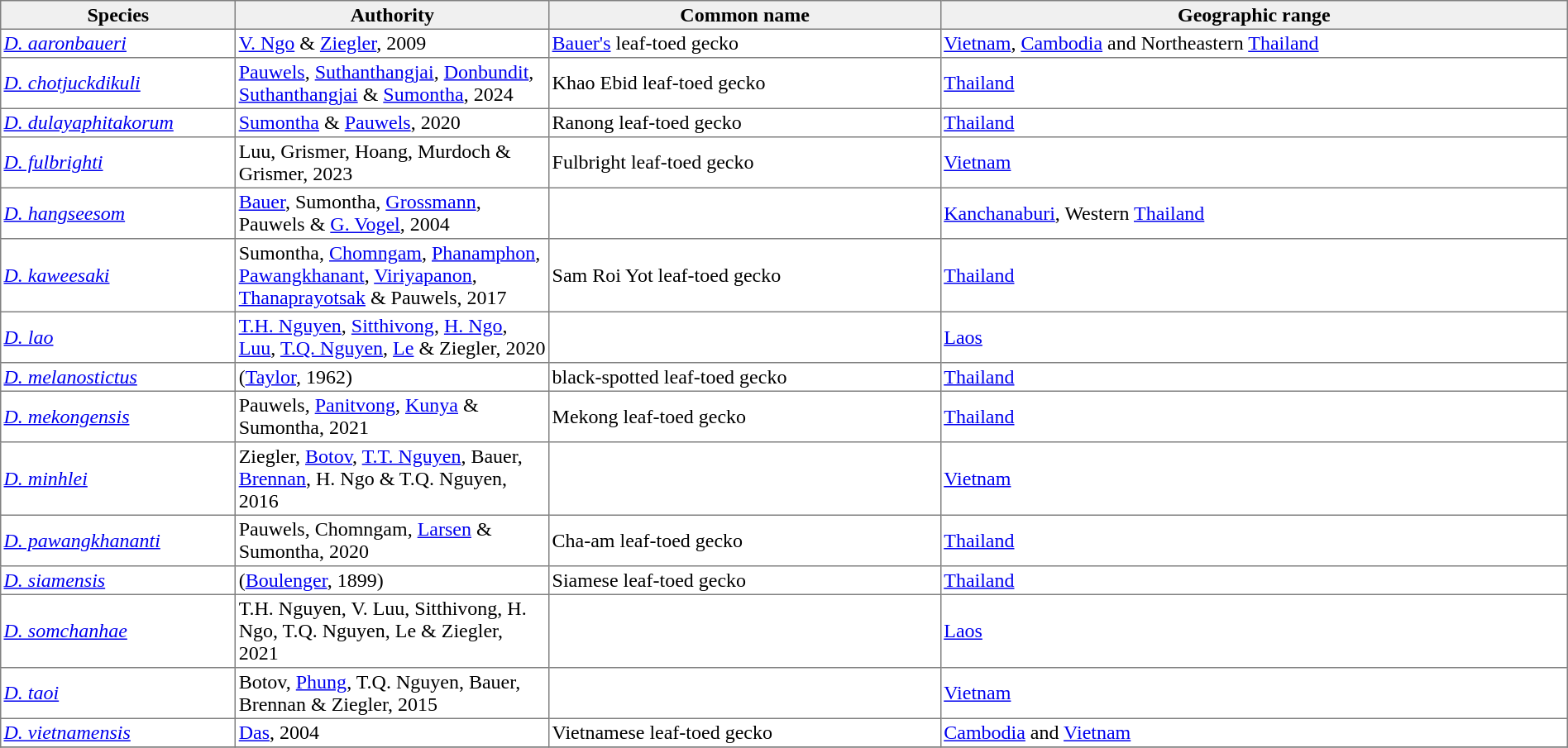<table cellspacing=0 cellpadding=2 border=1 style="border-collapse: collapse;">
<tr>
<th bgcolor="#f0f0f0">Species</th>
<th bgcolor="#f0f0f0">Authority</th>
<th bgcolor="#f0f0f0">Common name</th>
<th bgcolor="#f0f0f0">Geographic range</th>
</tr>
<tr>
<td><em><a href='#'>D. aaronbaueri</a></em></td>
<td style="width:20%"><a href='#'>V. Ngo</a> & <a href='#'>Ziegler</a>, 2009</td>
<td><a href='#'>Bauer's</a> leaf-toed gecko</td>
<td><a href='#'>Vietnam</a>, <a href='#'>Cambodia</a> and Northeastern <a href='#'>Thailand</a></td>
</tr>
<tr>
<td><em><a href='#'>D. chotjuckdikuli</a></em></td>
<td style="width:20%"><a href='#'>Pauwels</a>, <a href='#'>Suthanthangjai</a>, <a href='#'>Donbundit</a>, <a href='#'>Suthanthangjai</a> & <a href='#'>Sumontha</a>, 2024</td>
<td>Khao Ebid leaf-toed gecko</td>
<td><a href='#'>Thailand</a></td>
</tr>
<tr>
<td><em><a href='#'>D. dulayaphitakorum</a></em></td>
<td style="width:20%"><a href='#'>Sumontha</a> & <a href='#'>Pauwels</a>, 2020</td>
<td>Ranong leaf-toed gecko</td>
<td><a href='#'>Thailand</a></td>
</tr>
<tr>
<td><em><a href='#'>D. fulbrighti</a></em></td>
<td>Luu, Grismer, Hoang, Murdoch & Grismer, 2023</td>
<td>Fulbright leaf-toed gecko</td>
<td><a href='#'>Vietnam</a></td>
</tr>
<tr>
<td><em><a href='#'>D. hangseesom</a></em></td>
<td><a href='#'>Bauer</a>, Sumontha, <a href='#'>Grossmann</a>, Pauwels & <a href='#'>G. Vogel</a>, 2004</td>
<td></td>
<td style="width:30%"><a href='#'>Kanchanaburi</a>, Western <a href='#'>Thailand</a></td>
</tr>
<tr>
<td style="width:15%"><em><a href='#'>D. kaweesaki</a></em></td>
<td>Sumontha, <a href='#'>Chomngam</a>, <a href='#'>Phanamphon</a>, <a href='#'>Pawangkhanant</a>, <a href='#'>Viriyapanon</a>, <a href='#'>Thanaprayotsak</a> & Pauwels, 2017</td>
<td>Sam Roi Yot leaf-toed gecko</td>
<td style="width:30%"><a href='#'>Thailand</a></td>
</tr>
<tr>
<td><em><a href='#'>D. lao</a></em></td>
<td><a href='#'>T.H. Nguyen</a>, <a href='#'>Sitthivong</a>, <a href='#'>H. Ngo</a>, <a href='#'>Luu</a>, <a href='#'>T.Q. Nguyen</a>, <a href='#'>Le</a> & Ziegler, 2020</td>
<td></td>
<td style="width:30%"><a href='#'>Laos</a></td>
</tr>
<tr>
<td style="width:15%"><em><a href='#'>D. melanostictus</a></em></td>
<td>(<a href='#'>Taylor</a>, 1962)</td>
<td>black-spotted leaf-toed gecko</td>
<td style="width:30%"><a href='#'>Thailand</a></td>
</tr>
<tr>
<td><em><a href='#'>D. mekongensis</a></em></td>
<td>Pauwels, <a href='#'>Panitvong</a>, <a href='#'>Kunya</a> & Sumontha, 2021</td>
<td>Mekong leaf-toed gecko</td>
<td style="width:30%"><a href='#'>Thailand</a></td>
</tr>
<tr>
<td><em><a href='#'>D. minhlei</a></em></td>
<td>Ziegler, <a href='#'>Botov</a>, <a href='#'>T.T. Nguyen</a>, Bauer, <a href='#'>Brennan</a>, H. Ngo & T.Q. Nguyen, 2016</td>
<td></td>
<td style="width:30%"><a href='#'>Vietnam</a></td>
</tr>
<tr>
<td><em><a href='#'>D. pawangkhananti</a></em></td>
<td style="width:20%">Pauwels, Chomngam, <a href='#'>Larsen</a> & Sumontha, 2020</td>
<td>Cha-am leaf-toed gecko</td>
<td><a href='#'>Thailand</a></td>
</tr>
<tr>
<td><em><a href='#'>D. siamensis</a></em></td>
<td>(<a href='#'>Boulenger</a>, 1899)</td>
<td>Siamese leaf-toed gecko</td>
<td style="width:30%"><a href='#'>Thailand</a></td>
</tr>
<tr>
<td><em><a href='#'>D. somchanhae</a></em></td>
<td>T.H. Nguyen, V. Luu, Sitthivong, H. Ngo, T.Q. Nguyen, Le & Ziegler, 2021</td>
<td></td>
<td><a href='#'>Laos</a></td>
</tr>
<tr>
<td><em><a href='#'>D. taoi</a></em></td>
<td>Botov, <a href='#'>Phung</a>, T.Q. Nguyen, Bauer, Brennan & Ziegler, 2015</td>
<td></td>
<td style="width:40%"><a href='#'>Vietnam</a></td>
</tr>
<tr>
<td><em><a href='#'>D. vietnamensis</a></em></td>
<td><a href='#'>Das</a>, 2004</td>
<td>Vietnamese leaf-toed gecko</td>
<td style="width:40%"><a href='#'>Cambodia</a> and <a href='#'>Vietnam</a></td>
</tr>
<tr>
</tr>
</table>
